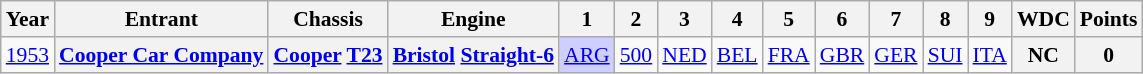<table class="wikitable" style="text-align:center; font-size:90%">
<tr>
<th>Year</th>
<th>Entrant</th>
<th>Chassis</th>
<th>Engine</th>
<th>1</th>
<th>2</th>
<th>3</th>
<th>4</th>
<th>5</th>
<th>6</th>
<th>7</th>
<th>8</th>
<th>9</th>
<th>WDC</th>
<th>Points</th>
</tr>
<tr>
<td><a href='#'>1953</a></td>
<th><a href='#'>Cooper Car Company</a></th>
<th><a href='#'>Cooper</a> <a href='#'>T23</a></th>
<th><a href='#'>Bristol</a> <a href='#'>Straight-6</a></th>
<td style="background:#CFCFFF;"><a href='#'>ARG</a><br></td>
<td><a href='#'>500</a></td>
<td><a href='#'>NED</a></td>
<td><a href='#'>BEL</a></td>
<td><a href='#'>FRA</a></td>
<td><a href='#'>GBR</a></td>
<td><a href='#'>GER</a></td>
<td><a href='#'>SUI</a></td>
<td><a href='#'>ITA</a></td>
<th>NC</th>
<th>0</th>
</tr>
</table>
